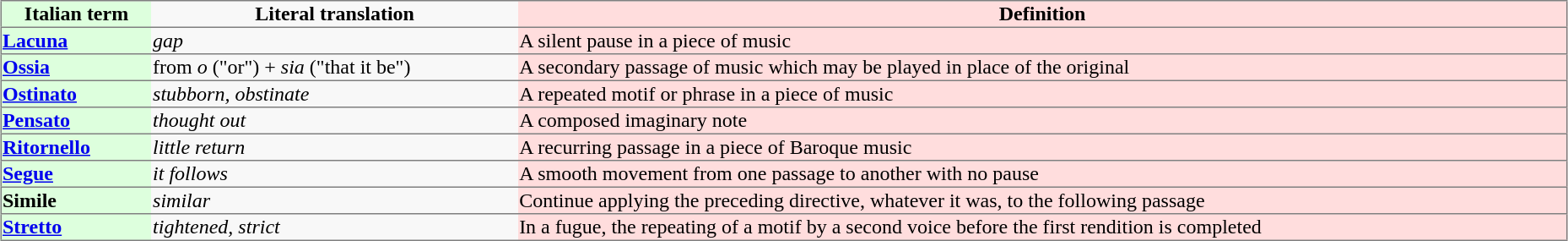<table border="1" rules="rows" align="center" width="98%">
<tr>
<th bgcolor="#ddffdd">Italian term</th>
<th bgcolor="#f8f8f8">Literal translation</th>
<th bgcolor="#ffdddd">Definition</th>
</tr>
<tr>
<td bgcolor="#ddffdd"><strong><a href='#'>Lacuna</a></strong></td>
<td bgcolor="#f8f8f8"><em>gap</em></td>
<td bgcolor="#ffdddd">A silent pause in a piece of music</td>
</tr>
<tr>
<td bgcolor="#ddffdd"><strong><a href='#'>Ossia</a></strong></td>
<td bgcolor="#f8f8f8">from <em>o</em> ("or") + <em>sia</em> ("that it be")</td>
<td bgcolor="#ffdddd">A secondary passage of music which may be played in place of the original</td>
</tr>
<tr>
<td bgcolor="#ddffdd"><strong><a href='#'>Ostinato</a></strong></td>
<td bgcolor="#f8f8f8"><em>stubborn, obstinate</em></td>
<td bgcolor="#ffdddd">A repeated motif or phrase in a piece of music</td>
</tr>
<tr>
<td bgcolor="#ddffdd"><strong><a href='#'>Pensato</a></strong></td>
<td bgcolor="#f8f8f8"><em>thought out</em></td>
<td bgcolor="#ffdddd">A composed imaginary note</td>
</tr>
<tr>
<td bgcolor="#ddffdd"><strong><a href='#'>Ritornello</a></strong></td>
<td bgcolor="#f8f8f8"><em>little return</em></td>
<td bgcolor="#ffdddd">A recurring passage in a piece of Baroque music</td>
</tr>
<tr>
<td bgcolor="#ddffdd"><strong><a href='#'>Segue</a></strong></td>
<td bgcolor="#f8f8f8"><em>it follows</em></td>
<td bgcolor="#ffdddd">A smooth movement from one passage to another with no pause</td>
</tr>
<tr>
<td bgcolor="#ddffdd"><strong>Simile</strong></td>
<td bgcolor="#f8f8f8"><em>similar</em></td>
<td bgcolor="#ffdddd">Continue applying the preceding directive, whatever it was, to the following passage</td>
</tr>
<tr>
<td bgcolor="#ddffdd"><strong><a href='#'>Stretto</a></strong></td>
<td bgcolor="#f8f8f8"><em>tightened, strict</em></td>
<td bgcolor="#ffdddd">In a fugue, the repeating of a motif by a second voice before the first rendition is completed</td>
</tr>
</table>
